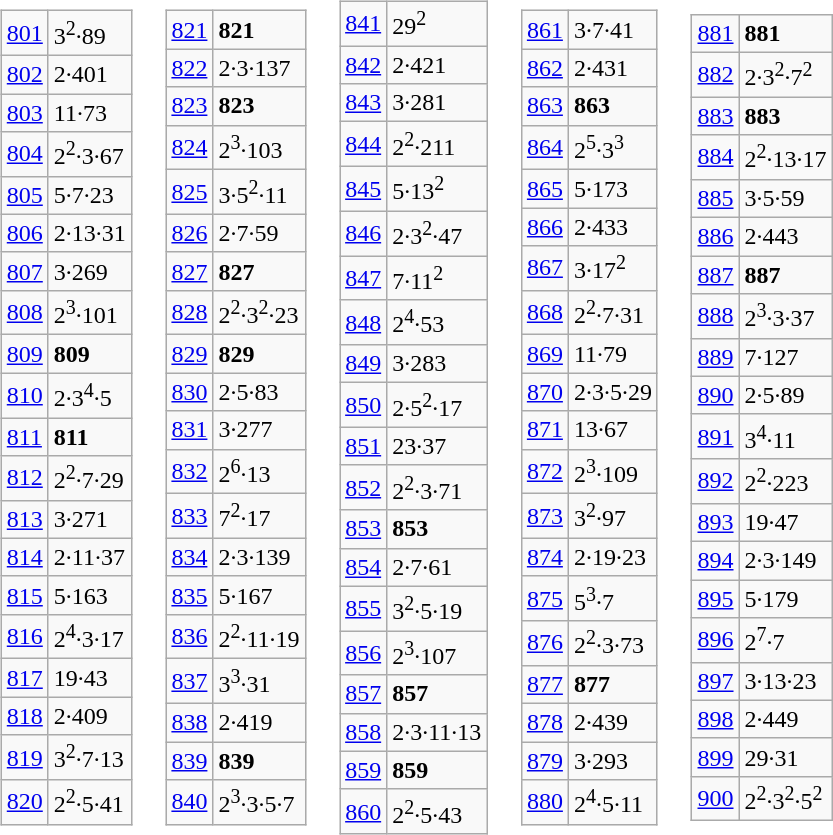<table border="0" cellpadding="3" cellspacing="0">
<tr>
<td><br><table class="wikitable">
<tr>
<td><a href='#'> 801</a></td>
<td>3<sup>2</sup>·89</td>
</tr>
<tr>
<td><a href='#'> 802</a></td>
<td>2·401</td>
</tr>
<tr>
<td><a href='#'> 803</a></td>
<td>11·73</td>
</tr>
<tr>
<td><a href='#'> 804</a></td>
<td>2<sup>2</sup>·3·67</td>
</tr>
<tr>
<td><a href='#'> 805</a></td>
<td>5·7·23</td>
</tr>
<tr>
<td><a href='#'> 806</a></td>
<td>2·13·31</td>
</tr>
<tr>
<td><a href='#'> 807</a></td>
<td>3·269</td>
</tr>
<tr>
<td><a href='#'> 808</a></td>
<td>2<sup>3</sup>·101</td>
</tr>
<tr>
<td><a href='#'> 809</a></td>
<td><strong>809</strong></td>
</tr>
<tr>
<td><a href='#'> 810</a></td>
<td>2·3<sup>4</sup>·5</td>
</tr>
<tr>
<td><a href='#'> 811</a></td>
<td><strong>811</strong></td>
</tr>
<tr>
<td><a href='#'> 812</a></td>
<td>2<sup>2</sup>·7·29</td>
</tr>
<tr>
<td><a href='#'> 813</a></td>
<td>3·271</td>
</tr>
<tr>
<td><a href='#'> 814</a></td>
<td>2·11·37</td>
</tr>
<tr>
<td><a href='#'> 815</a></td>
<td>5·163</td>
</tr>
<tr>
<td><a href='#'> 816</a></td>
<td>2<sup>4</sup>·3·17</td>
</tr>
<tr>
<td><a href='#'> 817</a></td>
<td>19·43</td>
</tr>
<tr>
<td><a href='#'> 818</a></td>
<td>2·409</td>
</tr>
<tr>
<td><a href='#'> 819</a></td>
<td>3<sup>2</sup>·7·13</td>
</tr>
<tr>
<td><a href='#'> 820</a></td>
<td>2<sup>2</sup>·5·41</td>
</tr>
</table>
</td>
<td><br><table class="wikitable">
<tr>
<td><a href='#'> 821</a></td>
<td><strong>821</strong></td>
</tr>
<tr>
<td><a href='#'> 822</a></td>
<td>2·3·137</td>
</tr>
<tr>
<td><a href='#'> 823</a></td>
<td><strong>823</strong></td>
</tr>
<tr>
<td><a href='#'> 824</a></td>
<td>2<sup>3</sup>·103</td>
</tr>
<tr>
<td><a href='#'> 825</a></td>
<td>3·5<sup>2</sup>·11</td>
</tr>
<tr>
<td><a href='#'> 826</a></td>
<td>2·7·59</td>
</tr>
<tr>
<td><a href='#'> 827</a></td>
<td><strong>827</strong></td>
</tr>
<tr>
<td><a href='#'> 828</a></td>
<td>2<sup>2</sup>·3<sup>2</sup>·23</td>
</tr>
<tr>
<td><a href='#'> 829</a></td>
<td><strong>829</strong></td>
</tr>
<tr>
<td><a href='#'> 830</a></td>
<td>2·5·83</td>
</tr>
<tr>
<td><a href='#'> 831</a></td>
<td>3·277</td>
</tr>
<tr>
<td><a href='#'> 832</a></td>
<td>2<sup>6</sup>·13</td>
</tr>
<tr>
<td><a href='#'> 833</a></td>
<td>7<sup>2</sup>·17</td>
</tr>
<tr>
<td><a href='#'> 834</a></td>
<td>2·3·139</td>
</tr>
<tr>
<td><a href='#'> 835</a></td>
<td>5·167</td>
</tr>
<tr>
<td><a href='#'> 836</a></td>
<td>2<sup>2</sup>·11·19</td>
</tr>
<tr>
<td><a href='#'> 837</a></td>
<td>3<sup>3</sup>·31</td>
</tr>
<tr>
<td><a href='#'> 838</a></td>
<td>2·419</td>
</tr>
<tr>
<td><a href='#'> 839</a></td>
<td><strong>839</strong></td>
</tr>
<tr>
<td><a href='#'> 840</a></td>
<td>2<sup>3</sup>·3·5·7</td>
</tr>
</table>
</td>
<td><br><table class="wikitable">
<tr>
<td><a href='#'> 841</a></td>
<td>29<sup>2</sup></td>
</tr>
<tr>
<td><a href='#'> 842</a></td>
<td>2·421</td>
</tr>
<tr>
<td><a href='#'> 843</a></td>
<td>3·281</td>
</tr>
<tr>
<td><a href='#'> 844</a></td>
<td>2<sup>2</sup>·211</td>
</tr>
<tr>
<td><a href='#'> 845</a></td>
<td>5·13<sup>2</sup></td>
</tr>
<tr>
<td><a href='#'> 846</a></td>
<td>2·3<sup>2</sup>·47</td>
</tr>
<tr>
<td><a href='#'> 847</a></td>
<td>7·11<sup>2</sup></td>
</tr>
<tr>
<td><a href='#'> 848</a></td>
<td>2<sup>4</sup>·53</td>
</tr>
<tr>
<td><a href='#'> 849</a></td>
<td>3·283</td>
</tr>
<tr>
<td><a href='#'> 850</a></td>
<td>2·5<sup>2</sup>·17</td>
</tr>
<tr>
<td><a href='#'> 851</a></td>
<td>23·37</td>
</tr>
<tr>
<td><a href='#'> 852</a></td>
<td>2<sup>2</sup>·3·71</td>
</tr>
<tr>
<td><a href='#'> 853</a></td>
<td><strong>853</strong></td>
</tr>
<tr>
<td><a href='#'> 854</a></td>
<td>2·7·61</td>
</tr>
<tr>
<td><a href='#'> 855</a></td>
<td>3<sup>2</sup>·5·19</td>
</tr>
<tr>
<td><a href='#'> 856</a></td>
<td>2<sup>3</sup>·107</td>
</tr>
<tr>
<td><a href='#'> 857</a></td>
<td><strong>857</strong></td>
</tr>
<tr>
<td><a href='#'> 858</a></td>
<td>2·3·11·13</td>
</tr>
<tr>
<td><a href='#'> 859</a></td>
<td><strong>859</strong></td>
</tr>
<tr>
<td><a href='#'> 860</a></td>
<td>2<sup>2</sup>·5·43</td>
</tr>
</table>
</td>
<td><br><table class="wikitable">
<tr>
<td><a href='#'> 861</a></td>
<td>3·7·41</td>
</tr>
<tr>
<td><a href='#'> 862</a></td>
<td>2·431</td>
</tr>
<tr>
<td><a href='#'> 863</a></td>
<td><strong>863</strong></td>
</tr>
<tr>
<td><a href='#'> 864</a></td>
<td>2<sup>5</sup>·3<sup>3</sup></td>
</tr>
<tr>
<td><a href='#'> 865</a></td>
<td>5·173</td>
</tr>
<tr>
<td><a href='#'> 866</a></td>
<td>2·433</td>
</tr>
<tr>
<td><a href='#'> 867</a></td>
<td>3·17<sup>2</sup></td>
</tr>
<tr>
<td><a href='#'> 868</a></td>
<td>2<sup>2</sup>·7·31</td>
</tr>
<tr>
<td><a href='#'> 869</a></td>
<td>11·79</td>
</tr>
<tr>
<td><a href='#'> 870</a></td>
<td>2·3·5·29</td>
</tr>
<tr>
<td><a href='#'> 871</a></td>
<td>13·67</td>
</tr>
<tr>
<td><a href='#'> 872</a></td>
<td>2<sup>3</sup>·109</td>
</tr>
<tr>
<td><a href='#'> 873</a></td>
<td>3<sup>2</sup>·97</td>
</tr>
<tr>
<td><a href='#'> 874</a></td>
<td>2·19·23</td>
</tr>
<tr>
<td><a href='#'> 875</a></td>
<td>5<sup>3</sup>·7</td>
</tr>
<tr>
<td><a href='#'> 876</a></td>
<td>2<sup>2</sup>·3·73</td>
</tr>
<tr>
<td><a href='#'> 877</a></td>
<td><strong>877</strong></td>
</tr>
<tr>
<td><a href='#'> 878</a></td>
<td>2·439</td>
</tr>
<tr>
<td><a href='#'> 879</a></td>
<td>3·293</td>
</tr>
<tr>
<td><a href='#'> 880</a></td>
<td>2<sup>4</sup>·5·11</td>
</tr>
</table>
</td>
<td><br><table class="wikitable">
<tr>
<td><a href='#'> 881</a></td>
<td><strong>881</strong></td>
</tr>
<tr>
<td><a href='#'> 882</a></td>
<td>2·3<sup>2</sup>·7<sup>2</sup></td>
</tr>
<tr>
<td><a href='#'> 883</a></td>
<td><strong>883</strong></td>
</tr>
<tr>
<td><a href='#'> 884</a></td>
<td>2<sup>2</sup>·13·17</td>
</tr>
<tr>
<td><a href='#'> 885</a></td>
<td>3·5·59</td>
</tr>
<tr>
<td><a href='#'> 886</a></td>
<td>2·443</td>
</tr>
<tr>
<td><a href='#'> 887</a></td>
<td><strong>887</strong></td>
</tr>
<tr>
<td><a href='#'> 888</a></td>
<td>2<sup>3</sup>·3·37</td>
</tr>
<tr>
<td><a href='#'> 889</a></td>
<td>7·127</td>
</tr>
<tr>
<td><a href='#'> 890</a></td>
<td>2·5·89</td>
</tr>
<tr>
<td><a href='#'> 891</a></td>
<td>3<sup>4</sup>·11</td>
</tr>
<tr>
<td><a href='#'> 892</a></td>
<td>2<sup>2</sup>·223</td>
</tr>
<tr>
<td><a href='#'> 893</a></td>
<td>19·47</td>
</tr>
<tr>
<td><a href='#'> 894</a></td>
<td>2·3·149</td>
</tr>
<tr>
<td><a href='#'> 895</a></td>
<td>5·179</td>
</tr>
<tr>
<td><a href='#'> 896</a></td>
<td>2<sup>7</sup>·7</td>
</tr>
<tr>
<td><a href='#'> 897</a></td>
<td>3·13·23</td>
</tr>
<tr>
<td><a href='#'> 898</a></td>
<td>2·449</td>
</tr>
<tr>
<td><a href='#'> 899</a></td>
<td>29·31</td>
</tr>
<tr>
<td><a href='#'>900</a></td>
<td>2<sup>2</sup>·3<sup>2</sup>·5<sup>2</sup></td>
</tr>
</table>
</td>
</tr>
</table>
